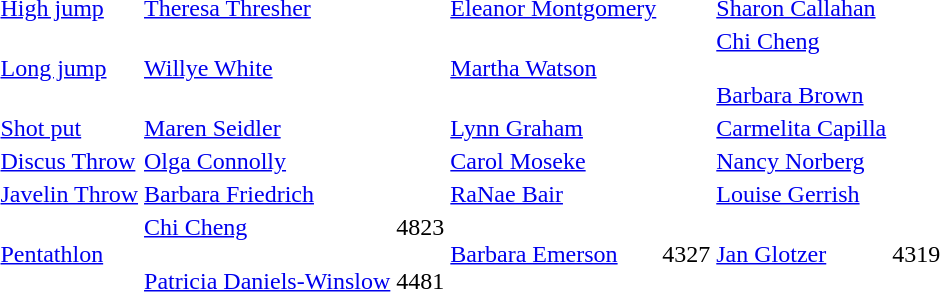<table>
<tr>
<td><a href='#'>High jump</a></td>
<td><a href='#'>Theresa Thresher</a></td>
<td></td>
<td><a href='#'>Eleanor Montgomery</a></td>
<td></td>
<td><a href='#'>Sharon Callahan</a></td>
<td></td>
</tr>
<tr>
<td><a href='#'>Long jump</a></td>
<td><a href='#'>Willye White</a></td>
<td></td>
<td><a href='#'>Martha Watson</a></td>
<td></td>
<td><a href='#'>Chi Cheng</a><br><br><a href='#'>Barbara Brown</a></td>
<td><br><br></td>
</tr>
<tr>
<td><a href='#'>Shot put</a></td>
<td><a href='#'>Maren Seidler</a></td>
<td></td>
<td><a href='#'>Lynn Graham</a></td>
<td></td>
<td><a href='#'>Carmelita Capilla</a></td>
<td></td>
</tr>
<tr>
<td><a href='#'>Discus Throw</a></td>
<td><a href='#'>Olga Connolly</a></td>
<td></td>
<td><a href='#'>Carol Moseke</a></td>
<td></td>
<td><a href='#'>Nancy Norberg</a></td>
<td></td>
</tr>
<tr>
<td><a href='#'>Javelin Throw</a></td>
<td><a href='#'>Barbara Friedrich</a></td>
<td></td>
<td><a href='#'>RaNae Bair</a></td>
<td></td>
<td><a href='#'>Louise Gerrish</a></td>
<td></td>
</tr>
<tr>
<td><a href='#'>Pentathlon</a></td>
<td><a href='#'>Chi Cheng</a><br><br><a href='#'>Patricia Daniels-Winslow</a></td>
<td>4823<br><br>4481</td>
<td><a href='#'>Barbara Emerson</a></td>
<td>4327</td>
<td><a href='#'>Jan Glotzer</a></td>
<td>4319</td>
</tr>
</table>
